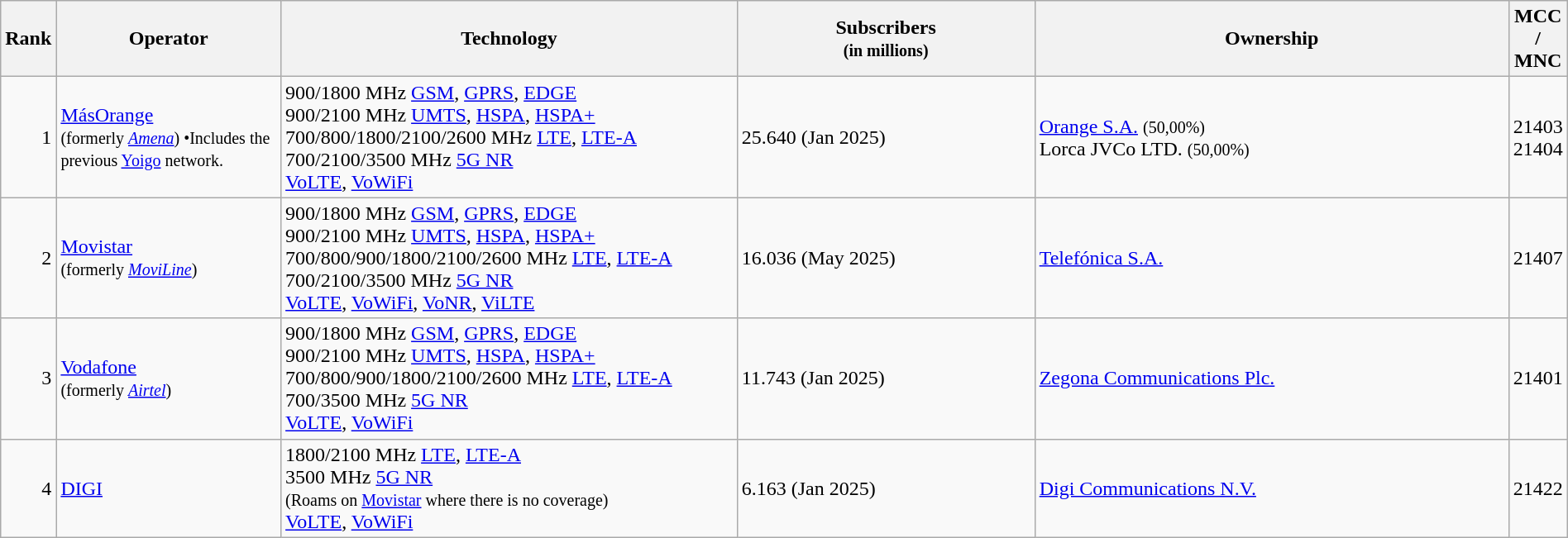<table class="wikitable" style="width:100%;">
<tr>
<th style="width:3%;">Rank</th>
<th style="width:15%;">Operator</th>
<th style="width:30%;">Technology</th>
<th style="width:20%;">Subscribers<br><small>(in millions)</small></th>
<th style="width:32%;">Ownership</th>
<th>MCC / MNC</th>
</tr>
<tr>
<td style="text-align:right;">1</td>
<td><a href='#'>MásOrange</a> <br> <small>(formerly <em><a href='#'>Amena</a></em>) •Includes the previous <a href='#'>Yoigo</a> network.</small></td>
<td>900/1800 MHz <a href='#'>GSM</a>, <a href='#'>GPRS</a>, <a href='#'>EDGE</a><br>900/2100 MHz <a href='#'>UMTS</a>, <a href='#'>HSPA</a>, <a href='#'>HSPA+</a><br>700/800/1800/2100/2600 MHz <a href='#'>LTE</a>, <a href='#'>LTE-A</a><br>700/2100/3500 MHz <a href='#'>5G NR</a><br><a href='#'>VoLTE</a>, <a href='#'>VoWiFi</a></td>
<td>25.640 (Jan 2025)</td>
<td><a href='#'>Orange S.A.</a> <small>(50,00%)</small><br>Lorca JVCo LTD. <small>(50,00%)</small></td>
<td>21403<br>21404</td>
</tr>
<tr>
<td style="text-align:right;">2</td>
<td><a href='#'>Movistar</a> <br> <small>(formerly <em><a href='#'>MoviLine</a></em>)</small></td>
<td>900/1800 MHz <a href='#'>GSM</a>, <a href='#'>GPRS</a>, <a href='#'>EDGE</a><br>900/2100 MHz <a href='#'>UMTS</a>, <a href='#'>HSPA</a>, <a href='#'>HSPA+</a><br>700/800/900/1800/2100/2600 MHz <a href='#'>LTE</a>, <a href='#'>LTE-A</a><br>700/2100/3500 MHz <a href='#'>5G NR</a><br><a href='#'>VoLTE</a>, <a href='#'>VoWiFi</a>, <a href='#'>VoNR</a>, <a href='#'>ViLTE</a></td>
<td>16.036 (May 2025)</td>
<td><a href='#'>Telefónica S.A.</a></td>
<td>21407</td>
</tr>
<tr>
<td style="text-align:right;">3</td>
<td><a href='#'>Vodafone</a> <br> <small>(formerly <em><a href='#'>Airtel</a></em>)</small></td>
<td>900/1800 MHz <a href='#'>GSM</a>, <a href='#'>GPRS</a>, <a href='#'>EDGE</a><br>900/2100 MHz <a href='#'>UMTS</a>, <a href='#'>HSPA</a>, <a href='#'>HSPA+</a><br>700/800/900/1800/2100/2600 MHz <a href='#'>LTE</a>, <a href='#'>LTE-A</a><br>700/3500 MHz <a href='#'>5G NR</a><br><a href='#'>VoLTE</a>, <a href='#'>VoWiFi</a></td>
<td>11.743 (Jan 2025)</td>
<td><a href='#'>Zegona Communications Plc.</a></td>
<td>21401</td>
</tr>
<tr>
<td style="text-align:right;">4</td>
<td><a href='#'>DIGI</a></td>
<td>1800/2100 MHz <a href='#'>LTE</a>, <a href='#'>LTE-A</a><br>3500 MHz <a href='#'>5G NR</a><br><small>(Roams on  <a href='#'>Movistar</a> where there is no coverage)</small><br><a href='#'>VoLTE</a>, <a href='#'>VoWiFi</a></td>
<td>6.163 (Jan 2025)</td>
<td><a href='#'>Digi Communications N.V.</a></td>
<td>21422</td>
</tr>
</table>
